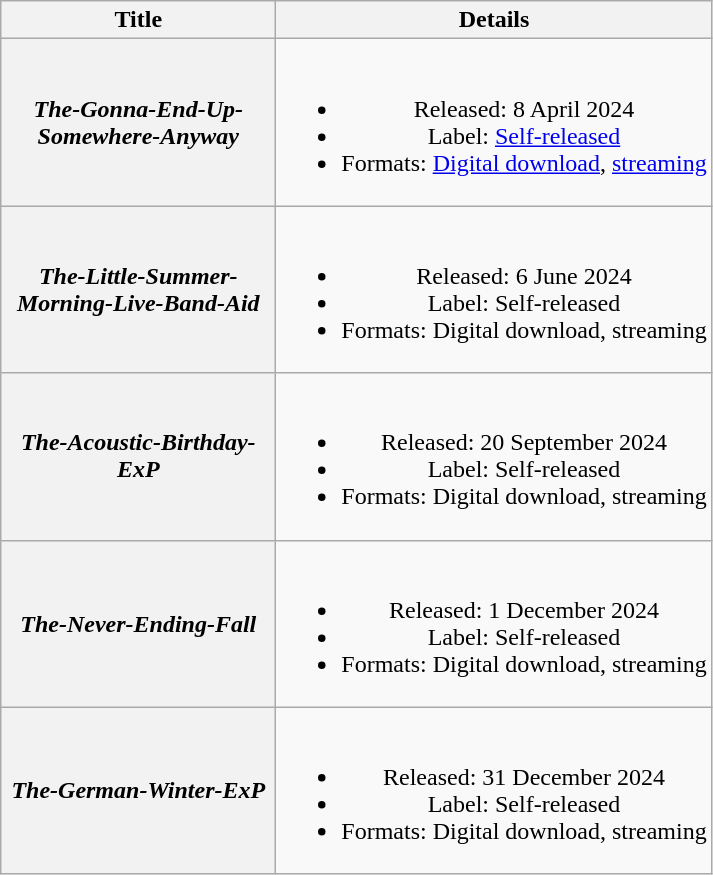<table class="wikitable plainrowheaders" style="text-align:center;" border="1">
<tr>
<th scope="col" style="width:11em;">Title</th>
<th scope="col">Details</th>
</tr>
<tr>
<th scope="row"><em>The-Gonna-End-Up-Somewhere-Anyway</em></th>
<td><br><ul><li>Released: 8 April 2024</li><li>Label: <a href='#'>Self-released</a></li><li>Formats: <a href='#'>Digital download</a>, <a href='#'>streaming</a></li></ul></td>
</tr>
<tr>
<th scope="row"><em>The-Little-Summer-Morning-Live-Band-Aid</em></th>
<td><br><ul><li>Released: 6 June 2024</li><li>Label: Self-released</li><li>Formats: Digital download, streaming</li></ul></td>
</tr>
<tr>
<th scope="row"><em>The-Acoustic-Birthday-ExP</em></th>
<td><br><ul><li>Released: 20 September 2024</li><li>Label: Self-released</li><li>Formats: Digital download, streaming</li></ul></td>
</tr>
<tr>
<th scope="row"><em>The-Never-Ending-Fall</em></th>
<td><br><ul><li>Released: 1 December 2024</li><li>Label: Self-released</li><li>Formats: Digital download, streaming</li></ul></td>
</tr>
<tr>
<th scope="row"><em>The-German-Winter-ExP</em></th>
<td><br><ul><li>Released: 31 December 2024</li><li>Label: Self-released</li><li>Formats: Digital download, streaming</li></ul></td>
</tr>
</table>
